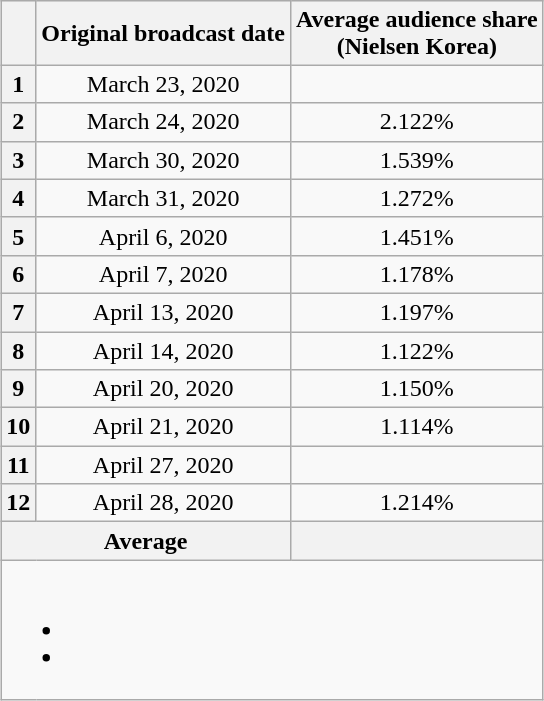<table class="wikitable" style="text-align:center;max-width:450px; margin-left: auto; margin-right: auto; border: none;">
<tr>
</tr>
<tr>
<th></th>
<th>Original broadcast date</th>
<th>Average audience share<br>(Nielsen Korea)</th>
</tr>
<tr>
<th>1</th>
<td>March 23, 2020</td>
<td></td>
</tr>
<tr>
<th>2</th>
<td>March 24, 2020</td>
<td>2.122%</td>
</tr>
<tr>
<th>3</th>
<td>March 30, 2020</td>
<td>1.539%</td>
</tr>
<tr>
<th>4</th>
<td>March 31, 2020</td>
<td>1.272%</td>
</tr>
<tr>
<th>5</th>
<td>April 6, 2020</td>
<td>1.451%</td>
</tr>
<tr>
<th>6</th>
<td>April 7, 2020</td>
<td>1.178%</td>
</tr>
<tr>
<th>7</th>
<td>April 13, 2020</td>
<td>1.197%</td>
</tr>
<tr>
<th>8</th>
<td>April 14, 2020</td>
<td>1.122%</td>
</tr>
<tr>
<th>9</th>
<td>April 20, 2020</td>
<td>1.150%</td>
</tr>
<tr>
<th>10</th>
<td>April 21, 2020</td>
<td>1.114%</td>
</tr>
<tr>
<th>11</th>
<td>April 27, 2020</td>
<td></td>
</tr>
<tr>
<th>12</th>
<td>April 28, 2020</td>
<td>1.214%</td>
</tr>
<tr>
<th colspan="2">Average</th>
<th></th>
</tr>
<tr>
<td colspan="6"><br><ul><li></li><li></li></ul></td>
</tr>
</table>
